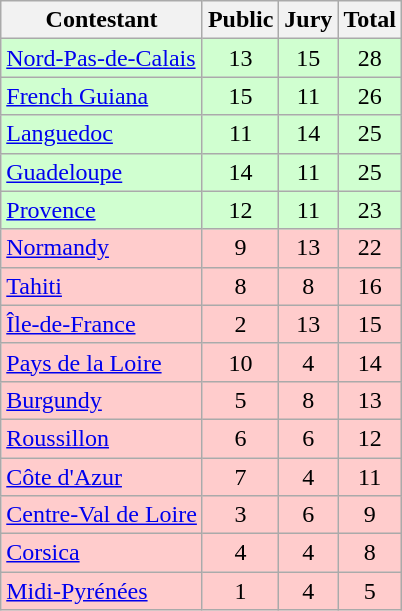<table class="wikitable sortable">
<tr>
<th scope=col>Contestant</th>
<th scope=col>Public</th>
<th scope=col>Jury</th>
<th scope=col>Total</th>
</tr>
<tr align="center" bgcolor="D0FFD0" |->
<td align="left"> <a href='#'>Nord-Pas-de-Calais</a></td>
<td>13</td>
<td>15</td>
<td>28</td>
</tr>
<tr align="center" bgcolor="D0FFD0" |->
<td align="left"> <a href='#'>French Guiana</a></td>
<td>15</td>
<td>11</td>
<td>26</td>
</tr>
<tr align="center" bgcolor="D0FFD0" |->
<td align="left"> <a href='#'>Languedoc</a></td>
<td>11</td>
<td>14</td>
<td>25</td>
</tr>
<tr align="center" bgcolor="D0FFD0" |->
<td align="left"> <a href='#'>Guadeloupe</a></td>
<td>14</td>
<td>11</td>
<td>25</td>
</tr>
<tr align="center" bgcolor="D0FFD0">
<td align="left"> <a href='#'>Provence</a></td>
<td>12</td>
<td>11</td>
<td>23</td>
</tr>
<tr align="center" bgcolor="FFCCCC">
<td align="left"> <a href='#'>Normandy</a></td>
<td>9</td>
<td>13</td>
<td>22</td>
</tr>
<tr align="center" bgcolor="FFCCCC">
<td align="left"> <a href='#'>Tahiti</a></td>
<td>8</td>
<td>8</td>
<td>16</td>
</tr>
<tr align="center" bgcolor="FFCCCC">
<td align="left"> <a href='#'>Île-de-France</a></td>
<td>2</td>
<td>13</td>
<td>15</td>
</tr>
<tr align="center" bgcolor="FFCCCC">
<td align="left"> <a href='#'>Pays de la Loire</a></td>
<td>10</td>
<td>4</td>
<td>14</td>
</tr>
<tr align="center" bgcolor="FFCCCC">
<td align="left"> <a href='#'>Burgundy</a></td>
<td>5</td>
<td>8</td>
<td>13</td>
</tr>
<tr align="center" bgcolor="FFCCCC">
<td align="left"> <a href='#'>Roussillon</a></td>
<td>6</td>
<td>6</td>
<td>12</td>
</tr>
<tr align="center" bgcolor="FFCCCC">
<td align="left"> <a href='#'>Côte d'Azur</a></td>
<td>7</td>
<td>4</td>
<td>11</td>
</tr>
<tr align="center" bgcolor="FFCCCC">
<td align="left"> <a href='#'>Centre-Val de Loire</a></td>
<td>3</td>
<td>6</td>
<td>9</td>
</tr>
<tr align="center" bgcolor="FFCCCC">
<td align="left"> <a href='#'>Corsica</a></td>
<td>4</td>
<td>4</td>
<td>8</td>
</tr>
<tr align="center" bgcolor="FFCCCC">
<td align="left"> <a href='#'>Midi-Pyrénées</a></td>
<td>1</td>
<td>4</td>
<td>5</td>
</tr>
</table>
